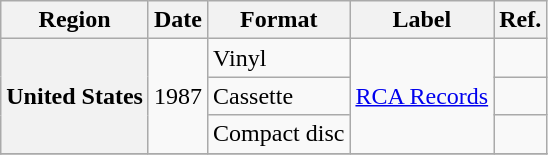<table class="wikitable plainrowheaders">
<tr>
<th scope="col">Region</th>
<th scope="col">Date</th>
<th scope="col">Format</th>
<th scope="col">Label</th>
<th scope="col">Ref.</th>
</tr>
<tr>
<th scope="row" rowspan="3">United States</th>
<td rowspan="3">1987</td>
<td>Vinyl</td>
<td rowspan="3"><a href='#'>RCA Records</a></td>
<td></td>
</tr>
<tr>
<td>Cassette</td>
<td></td>
</tr>
<tr>
<td>Compact disc</td>
<td></td>
</tr>
<tr>
</tr>
</table>
